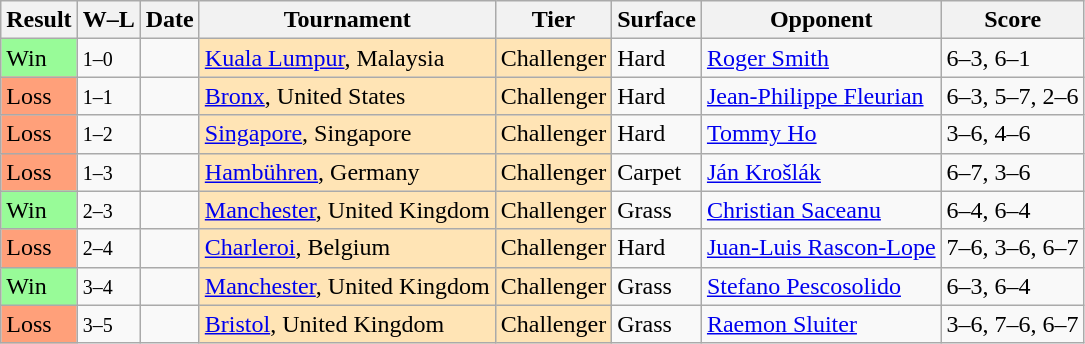<table class="sortable wikitable">
<tr>
<th>Result</th>
<th class="unsortable">W–L</th>
<th>Date</th>
<th>Tournament</th>
<th>Tier</th>
<th>Surface</th>
<th>Opponent</th>
<th class="unsortable">Score</th>
</tr>
<tr>
<td style="background:#98fb98;">Win</td>
<td><small>1–0</small></td>
<td></td>
<td style="background:moccasin;"><a href='#'>Kuala Lumpur</a>, Malaysia</td>
<td style="background:moccasin;">Challenger</td>
<td>Hard</td>
<td> <a href='#'>Roger Smith</a></td>
<td>6–3, 6–1</td>
</tr>
<tr>
<td style="background:#ffa07a;">Loss</td>
<td><small>1–1</small></td>
<td></td>
<td style="background:moccasin;"><a href='#'>Bronx</a>, United States</td>
<td style="background:moccasin;">Challenger</td>
<td>Hard</td>
<td> <a href='#'>Jean-Philippe Fleurian</a></td>
<td>6–3, 5–7, 2–6</td>
</tr>
<tr>
<td style="background:#ffa07a;">Loss</td>
<td><small>1–2</small></td>
<td></td>
<td style="background:moccasin;"><a href='#'>Singapore</a>, Singapore</td>
<td style="background:moccasin;">Challenger</td>
<td>Hard</td>
<td> <a href='#'>Tommy Ho</a></td>
<td>3–6, 4–6</td>
</tr>
<tr>
<td style="background:#ffa07a;">Loss</td>
<td><small>1–3</small></td>
<td></td>
<td style="background:moccasin;"><a href='#'>Hambühren</a>, Germany</td>
<td style="background:moccasin;">Challenger</td>
<td>Carpet</td>
<td> <a href='#'>Ján Krošlák</a></td>
<td>6–7, 3–6</td>
</tr>
<tr>
<td style="background:#98fb98;">Win</td>
<td><small>2–3</small></td>
<td></td>
<td style="background:moccasin;"><a href='#'>Manchester</a>, United Kingdom</td>
<td style="background:moccasin;">Challenger</td>
<td>Grass</td>
<td> <a href='#'>Christian Saceanu</a></td>
<td>6–4, 6–4</td>
</tr>
<tr>
<td style="background:#ffa07a;">Loss</td>
<td><small>2–4</small></td>
<td></td>
<td style="background:moccasin;"><a href='#'>Charleroi</a>, Belgium</td>
<td style="background:moccasin;">Challenger</td>
<td>Hard</td>
<td> <a href='#'>Juan-Luis Rascon-Lope</a></td>
<td>7–6, 3–6, 6–7</td>
</tr>
<tr>
<td style="background:#98fb98;">Win</td>
<td><small>3–4</small></td>
<td></td>
<td style="background:moccasin;"><a href='#'>Manchester</a>, United Kingdom</td>
<td style="background:moccasin;">Challenger</td>
<td>Grass</td>
<td> <a href='#'>Stefano Pescosolido</a></td>
<td>6–3, 6–4</td>
</tr>
<tr>
<td style="background:#ffa07a;">Loss</td>
<td><small>3–5</small></td>
<td></td>
<td style="background:moccasin;"><a href='#'>Bristol</a>, United Kingdom</td>
<td style="background:moccasin;">Challenger</td>
<td>Grass</td>
<td> <a href='#'>Raemon Sluiter</a></td>
<td>3–6, 7–6, 6–7</td>
</tr>
</table>
